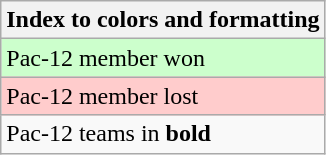<table class="wikitable">
<tr>
<th>Index to colors and formatting</th>
</tr>
<tr bgcolor=#ccffcc>
<td>Pac-12 member won</td>
</tr>
<tr bgcolor=#ffcccc>
<td>Pac-12 member lost</td>
</tr>
<tr>
<td>Pac-12 teams in <strong>bold</strong></td>
</tr>
</table>
